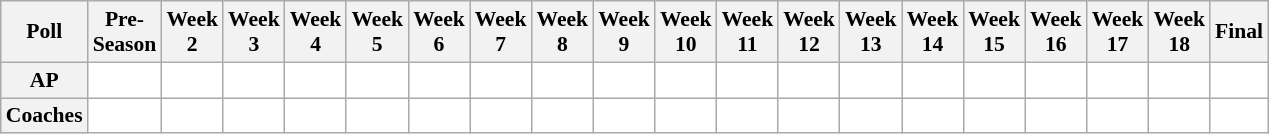<table class="wikitable" style="white-space:nowrap;font-size:90%">
<tr>
<th>Poll</th>
<th>Pre-<br>Season</th>
<th>Week<br>2</th>
<th>Week<br>3</th>
<th>Week<br>4</th>
<th>Week<br>5</th>
<th>Week<br>6</th>
<th>Week<br>7</th>
<th>Week<br>8</th>
<th>Week<br>9</th>
<th>Week<br>10</th>
<th>Week<br>11</th>
<th>Week<br>12</th>
<th>Week<br>13</th>
<th>Week<br>14</th>
<th>Week<br>15</th>
<th>Week<br>16</th>
<th>Week<br>17</th>
<th>Week<br>18</th>
<th>Final</th>
</tr>
<tr style="text-align:center;">
<th>AP</th>
<td style="background:#FFF;"></td>
<td style="background:#FFF;"></td>
<td style="background:#FFF;"></td>
<td style="background:#FFF;"></td>
<td style="background:#FFF;"></td>
<td style="background:#FFF;"></td>
<td style="background:#FFF;"></td>
<td style="background:#FFF;"></td>
<td style="background:#FFF;"></td>
<td style="background:#FFF;"></td>
<td style="background:#FFF;"></td>
<td style="background:#FFF;"></td>
<td style="background:#FFF;"></td>
<td style="background:#FFF;"></td>
<td style="background:#FFF;"></td>
<td style="background:#FFF;"></td>
<td style="background:#FFF;"></td>
<td style="background:#FFF;"></td>
<td style="background:#FFF;"></td>
</tr>
<tr style="text-align:center;">
<th>Coaches</th>
<td style="background:#FFF;"></td>
<td style="background:#FFF;"></td>
<td style="background:#FFF;"></td>
<td style="background:#FFF;"></td>
<td style="background:#FFF;"></td>
<td style="background:#FFF;"></td>
<td style="background:#FFF;"></td>
<td style="background:#FFF;"></td>
<td style="background:#FFF;"></td>
<td style="background:#FFF;"></td>
<td style="background:#FFF;"></td>
<td style="background:#FFF;"></td>
<td style="background:#FFF;"></td>
<td style="background:#FFF;"></td>
<td style="background:#FFF;"></td>
<td style="background:#FFF;"></td>
<td style="background:#FFF;"></td>
<td style="background:#FFF;"></td>
<td style="background:#FFF;"></td>
</tr>
</table>
